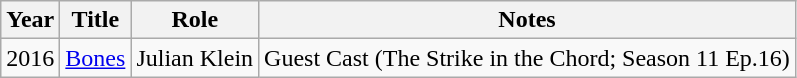<table class="wikitable">
<tr>
<th>Year</th>
<th>Title</th>
<th>Role</th>
<th>Notes</th>
</tr>
<tr>
<td>2016</td>
<td><a href='#'>Bones</a></td>
<td>Julian Klein</td>
<td>Guest Cast (The Strike in the Chord; Season 11 Ep.16)</td>
</tr>
</table>
